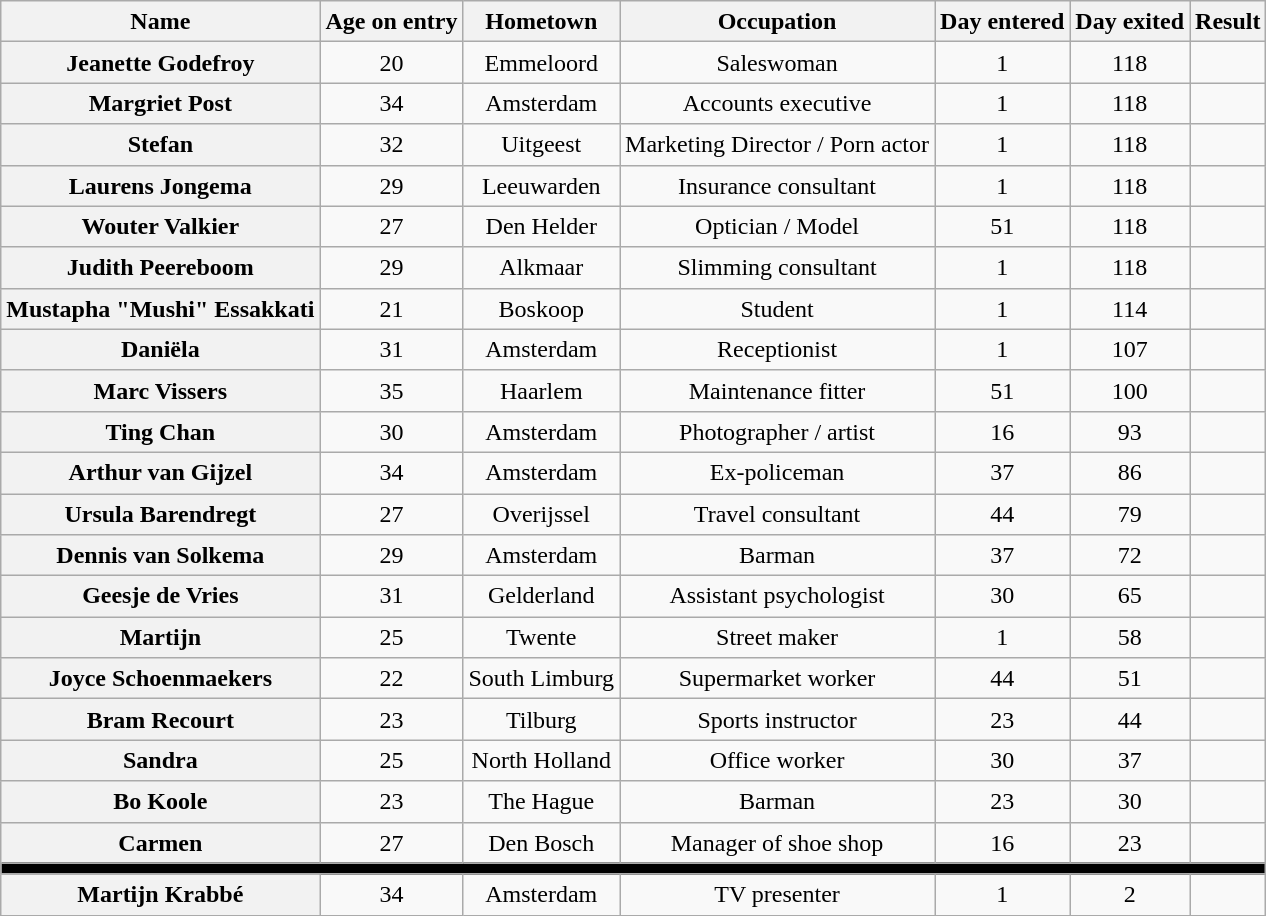<table class="wikitable" style="text-align:center; line-height:20px; width:auto;">
<tr>
<th>Name</th>
<th>Age on entry</th>
<th>Hometown</th>
<th>Occupation</th>
<th>Day entered</th>
<th>Day exited</th>
<th>Result</th>
</tr>
<tr>
<th>Jeanette Godefroy</th>
<td>20</td>
<td>Emmeloord</td>
<td>Saleswoman</td>
<td>1</td>
<td>118</td>
<td></td>
</tr>
<tr>
<th>Margriet Post</th>
<td>34</td>
<td>Amsterdam</td>
<td>Accounts executive</td>
<td>1</td>
<td>118</td>
<td></td>
</tr>
<tr>
<th>Stefan</th>
<td>32</td>
<td>Uitgeest</td>
<td>Marketing Director / Porn actor</td>
<td>1</td>
<td>118</td>
<td></td>
</tr>
<tr>
<th>Laurens Jongema</th>
<td>29</td>
<td>Leeuwarden</td>
<td>Insurance consultant</td>
<td>1</td>
<td>118</td>
<td></td>
</tr>
<tr>
<th>Wouter Valkier</th>
<td>27</td>
<td>Den Helder</td>
<td>Optician / Model</td>
<td>51</td>
<td>118</td>
<td></td>
</tr>
<tr>
<th>Judith Peereboom</th>
<td>29</td>
<td>Alkmaar</td>
<td>Slimming consultant</td>
<td>1</td>
<td>118</td>
<td></td>
</tr>
<tr>
<th>Mustapha "Mushi" Essakkati</th>
<td>21</td>
<td>Boskoop</td>
<td>Student</td>
<td>1</td>
<td>114</td>
<td></td>
</tr>
<tr>
<th>Daniëla</th>
<td>31</td>
<td>Amsterdam</td>
<td>Receptionist</td>
<td>1</td>
<td>107</td>
<td></td>
</tr>
<tr>
<th>Marc Vissers</th>
<td>35</td>
<td>Haarlem</td>
<td>Maintenance fitter</td>
<td>51</td>
<td>100</td>
<td></td>
</tr>
<tr>
<th>Ting Chan</th>
<td>30</td>
<td>Amsterdam</td>
<td>Photographer / artist</td>
<td>16</td>
<td>93</td>
<td></td>
</tr>
<tr>
<th>Arthur van Gijzel</th>
<td>34</td>
<td>Amsterdam</td>
<td>Ex-policeman</td>
<td>37</td>
<td>86</td>
<td></td>
</tr>
<tr>
<th>Ursula Barendregt</th>
<td>27</td>
<td>Overijssel</td>
<td>Travel consultant</td>
<td>44</td>
<td>79</td>
<td></td>
</tr>
<tr>
<th>Dennis van Solkema</th>
<td>29</td>
<td>Amsterdam</td>
<td>Barman</td>
<td>37</td>
<td>72</td>
<td></td>
</tr>
<tr>
<th>Geesje de Vries</th>
<td>31</td>
<td>Gelderland</td>
<td>Assistant psychologist</td>
<td>30</td>
<td>65</td>
<td></td>
</tr>
<tr>
<th>Martijn</th>
<td>25</td>
<td>Twente</td>
<td>Street maker</td>
<td>1</td>
<td>58</td>
<td></td>
</tr>
<tr>
<th>Joyce Schoenmaekers</th>
<td>22</td>
<td>South Limburg</td>
<td>Supermarket worker</td>
<td>44</td>
<td>51</td>
<td></td>
</tr>
<tr>
<th>Bram Recourt</th>
<td>23</td>
<td>Tilburg</td>
<td>Sports instructor</td>
<td>23</td>
<td>44</td>
<td></td>
</tr>
<tr>
<th>Sandra</th>
<td>25</td>
<td>North Holland</td>
<td>Office worker</td>
<td>30</td>
<td>37</td>
<td></td>
</tr>
<tr>
<th>Bo Koole</th>
<td>23</td>
<td>The Hague</td>
<td>Barman</td>
<td>23</td>
<td>30</td>
<td></td>
</tr>
<tr>
<th>Carmen</th>
<td>27</td>
<td>Den Bosch</td>
<td>Manager of shoe shop</td>
<td>16</td>
<td>23</td>
<td></td>
</tr>
<tr>
<th colspan="7" style="background:#000"></th>
</tr>
<tr>
<th>Martijn Krabbé</th>
<td>34</td>
<td>Amsterdam</td>
<td>TV presenter</td>
<td>1</td>
<td>2</td>
<td></td>
</tr>
</table>
